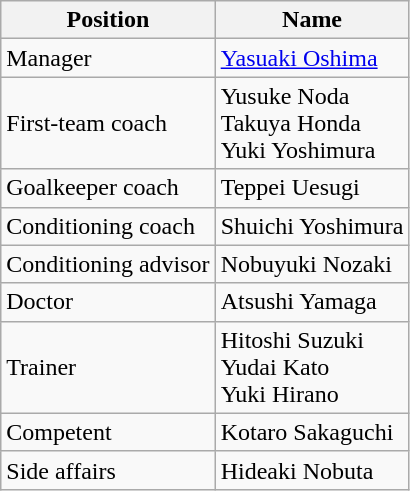<table class="wikitable">
<tr>
<th>Position</th>
<th>Name</th>
</tr>
<tr>
<td>Manager</td>
<td> <a href='#'>Yasuaki Oshima</a></td>
</tr>
<tr>
<td>First-team coach</td>
<td> Yusuke Noda <br>  Takuya Honda <br>  Yuki Yoshimura</td>
</tr>
<tr>
<td>Goalkeeper coach</td>
<td> Teppei Uesugi</td>
</tr>
<tr>
<td>Conditioning coach</td>
<td> Shuichi Yoshimura</td>
</tr>
<tr>
<td>Conditioning advisor</td>
<td> Nobuyuki Nozaki</td>
</tr>
<tr>
<td>Doctor</td>
<td> Atsushi Yamaga</td>
</tr>
<tr>
<td>Trainer</td>
<td> Hitoshi Suzuki <br>  Yudai Kato <br>  Yuki Hirano</td>
</tr>
<tr>
<td>Competent</td>
<td> Kotaro Sakaguchi</td>
</tr>
<tr>
<td>Side affairs</td>
<td> Hideaki Nobuta</td>
</tr>
</table>
